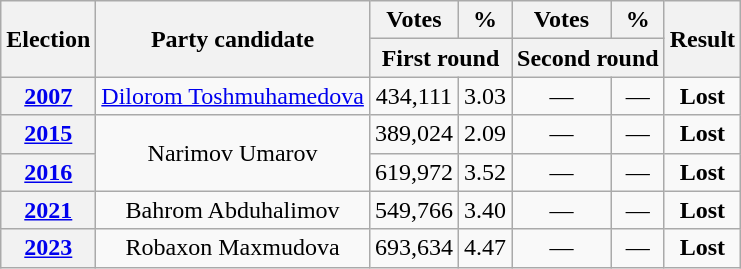<table class=wikitable style=text-align:center>
<tr>
<th rowspan="2"><strong>Election</strong></th>
<th rowspan="2">Party candidate</th>
<th><strong>Votes</strong></th>
<th><strong>%</strong></th>
<th><strong>Votes</strong></th>
<th><strong>%</strong></th>
<th rowspan="2"><strong>Result</strong></th>
</tr>
<tr>
<th colspan="2">First round</th>
<th colspan="2">Second round</th>
</tr>
<tr>
<th><a href='#'>2007</a></th>
<td><a href='#'>Dilorom Toshmuhamedova</a></td>
<td>434,111</td>
<td>3.03</td>
<td>—</td>
<td>—</td>
<td><strong>Lost</strong> </td>
</tr>
<tr>
<th><a href='#'>2015</a></th>
<td rowspan=2>Narimov Umarov</td>
<td>389,024</td>
<td>2.09</td>
<td>—</td>
<td>—</td>
<td><strong>Lost</strong> </td>
</tr>
<tr>
<th><a href='#'>2016</a></th>
<td>619,972</td>
<td>3.52</td>
<td>—</td>
<td>—</td>
<td><strong>Lost</strong> </td>
</tr>
<tr>
<th><a href='#'>2021</a></th>
<td>Bahrom Abduhalimov</td>
<td>549,766</td>
<td>3.40</td>
<td>—</td>
<td>—</td>
<td><strong>Lost</strong> </td>
</tr>
<tr>
<th><a href='#'>2023</a></th>
<td>Robaxon Maxmudova</td>
<td>693,634</td>
<td>4.47</td>
<td>—</td>
<td>—</td>
<td><strong>Lost</strong> </td>
</tr>
</table>
